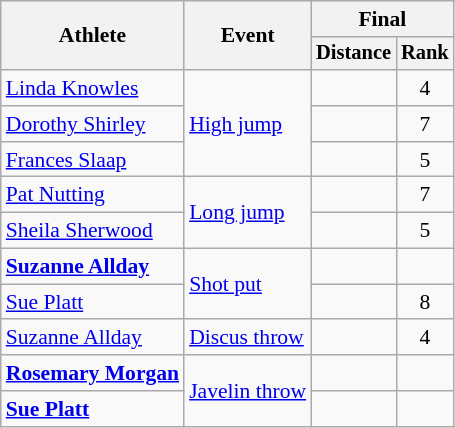<table class=wikitable style=font-size:90%>
<tr>
<th rowspan=2>Athlete</th>
<th rowspan=2>Event</th>
<th colspan=2>Final</th>
</tr>
<tr style=font-size:95%>
<th>Distance</th>
<th>Rank</th>
</tr>
<tr align=center>
<td align=left><a href='#'>Linda Knowles</a></td>
<td align=left rowspan=3><a href='#'>High jump</a></td>
<td></td>
<td>4</td>
</tr>
<tr align=center>
<td align=left><a href='#'>Dorothy Shirley</a></td>
<td></td>
<td>7</td>
</tr>
<tr align=center>
<td align=left><a href='#'>Frances Slaap</a></td>
<td></td>
<td>5</td>
</tr>
<tr align=center>
<td align=left><a href='#'>Pat Nutting</a></td>
<td align=left rowspan=2><a href='#'>Long jump</a></td>
<td></td>
<td>7</td>
</tr>
<tr align=center>
<td align=left><a href='#'>Sheila Sherwood</a></td>
<td></td>
<td>5</td>
</tr>
<tr align=center>
<td align=left><strong><a href='#'>Suzanne Allday</a></strong></td>
<td align=left rowspan=2><a href='#'>Shot put</a></td>
<td></td>
<td></td>
</tr>
<tr align=center>
<td align=left><a href='#'>Sue Platt</a></td>
<td></td>
<td>8</td>
</tr>
<tr align=center>
<td align=left><a href='#'>Suzanne Allday</a></td>
<td align=left><a href='#'>Discus throw</a></td>
<td></td>
<td>4</td>
</tr>
<tr align=center>
<td align=left><strong><a href='#'>Rosemary Morgan</a></strong></td>
<td align=left rowspan=2><a href='#'>Javelin throw</a></td>
<td></td>
<td></td>
</tr>
<tr align=center>
<td align=left><strong><a href='#'>Sue Platt</a></strong></td>
<td></td>
<td></td>
</tr>
</table>
